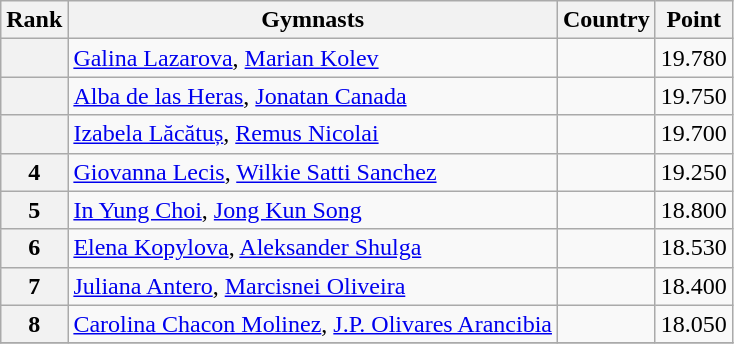<table class="wikitable sortable">
<tr>
<th>Rank</th>
<th>Gymnasts</th>
<th>Country</th>
<th>Point</th>
</tr>
<tr>
<th></th>
<td><a href='#'>Galina Lazarova</a>, <a href='#'>Marian Kolev</a></td>
<td></td>
<td>19.780</td>
</tr>
<tr>
<th></th>
<td><a href='#'>Alba de las Heras</a>, <a href='#'>Jonatan Canada</a></td>
<td></td>
<td>19.750</td>
</tr>
<tr>
<th></th>
<td><a href='#'>Izabela Lăcătuș</a>, <a href='#'>Remus Nicolai</a></td>
<td></td>
<td>19.700</td>
</tr>
<tr>
<th>4</th>
<td><a href='#'>Giovanna Lecis</a>, <a href='#'>Wilkie Satti Sanchez</a></td>
<td></td>
<td>19.250</td>
</tr>
<tr>
<th>5</th>
<td><a href='#'>In Yung Choi</a>, <a href='#'>Jong Kun Song</a></td>
<td></td>
<td>18.800</td>
</tr>
<tr>
<th>6</th>
<td><a href='#'>Elena Kopylova</a>, <a href='#'>Aleksander Shulga</a></td>
<td></td>
<td>18.530</td>
</tr>
<tr>
<th>7</th>
<td><a href='#'>Juliana Antero</a>, <a href='#'>Marcisnei Oliveira</a></td>
<td></td>
<td>18.400</td>
</tr>
<tr>
<th>8</th>
<td><a href='#'>Carolina Chacon Molinez</a>, <a href='#'>J.P. Olivares Arancibia</a></td>
<td></td>
<td>18.050</td>
</tr>
<tr>
</tr>
</table>
